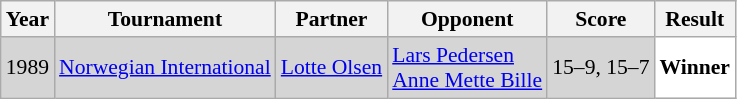<table class="sortable wikitable" style="font-size: 90%;">
<tr>
<th>Year</th>
<th>Tournament</th>
<th>Partner</th>
<th>Opponent</th>
<th>Score</th>
<th>Result</th>
</tr>
<tr style="background:#D5D5D5">
<td align="center">1989</td>
<td align="left"><a href='#'>Norwegian International</a></td>
<td align="left"> <a href='#'>Lotte Olsen</a></td>
<td align="left"> <a href='#'>Lars Pedersen</a><br> <a href='#'>Anne Mette Bille</a></td>
<td align="left">15–9, 15–7</td>
<td style="text-align:left; background:white"> <strong>Winner</strong></td>
</tr>
</table>
